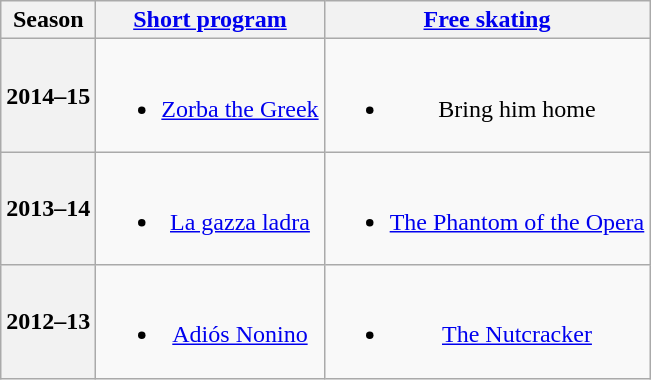<table class=wikitable style=text-align:center>
<tr>
<th>Season</th>
<th><a href='#'>Short program</a></th>
<th><a href='#'>Free skating</a></th>
</tr>
<tr>
<th>2014–15 <br> </th>
<td><br><ul><li><a href='#'>Zorba the Greek</a> <br></li></ul></td>
<td><br><ul><li>Bring him home <br></li></ul></td>
</tr>
<tr>
<th>2013–14 <br> </th>
<td><br><ul><li><a href='#'>La gazza ladra</a> <br></li></ul></td>
<td><br><ul><li><a href='#'>The Phantom of the Opera</a> <br></li></ul></td>
</tr>
<tr>
<th>2012–13 <br> </th>
<td><br><ul><li><a href='#'>Adiós Nonino</a> <br></li></ul></td>
<td><br><ul><li><a href='#'>The Nutcracker</a> <br></li></ul></td>
</tr>
</table>
